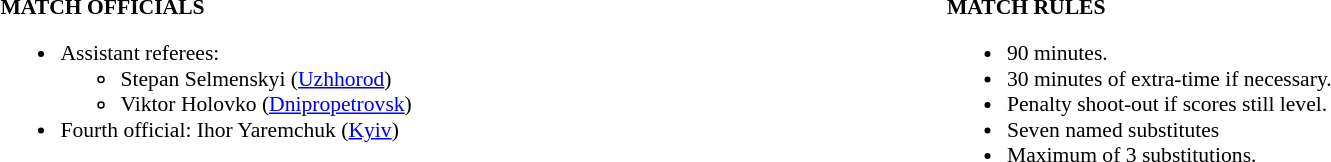<table width=100% style="font-size: 90%">
<tr>
<td width=50% valign=top><br><strong>MATCH OFFICIALS</strong><ul><li>Assistant referees:<ul><li>Stepan Selmenskyi (<a href='#'>Uzhhorod</a>)</li><li>Viktor Holovko (<a href='#'>Dnipropetrovsk</a>)</li></ul></li><li>Fourth official: Ihor Yaremchuk (<a href='#'>Kyiv</a>)</li></ul></td>
<td width=50% valign=top><br><strong>MATCH RULES</strong><ul><li>90 minutes.</li><li>30 minutes of extra-time if necessary.</li><li>Penalty shoot-out if scores still level.</li><li>Seven named substitutes</li><li>Maximum of 3 substitutions.</li></ul></td>
</tr>
</table>
